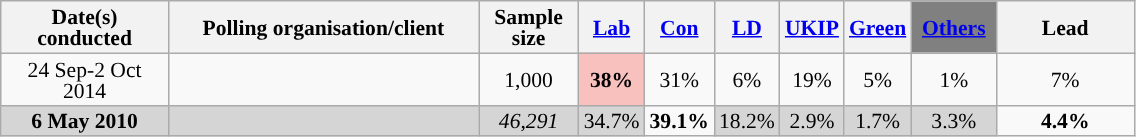<table class="wikitable sortable" style="text-align:center;font-size:90%;line-height:14px">
<tr>
<th ! style="width:105px;">Date(s)<br>conducted</th>
<th style="width:200px;">Polling organisation/client</th>
<th class="unsortable" style="width:60px;">Sample size</th>
<th class="unsortable" style="background:"><a href='#'><span>Lab</span></a></th>
<th class="unsortable" style="background:"><a href='#'><span>Con</span></a></th>
<th class="unsortable" style="background:"><a href='#'><span>LD</span></a></th>
<th class="unsortable" style="background:"><a href='#'><span>UKIP</span></a></th>
<th class="unsortable" style="background:"><a href='#'><span>Green</span></a></th>
<th class="unsortable" style="background:gray; width:50px;"><a href='#'><span>Others</span></a></th>
<th class="unsortable" style="width:85px;">Lead</th>
</tr>
<tr>
<td>24 Sep-2 Oct 2014</td>
<td></td>
<td>1,000</td>
<td style="background:#F8C1BE"><strong>38%</strong></td>
<td>31%</td>
<td>6%</td>
<td>19%</td>
<td>5%</td>
<td>1%</td>
<td style="background:">7%</td>
</tr>
<tr>
<td style="background:#D5D5D5"><strong>6 May 2010</strong></td>
<td style="background:#D5D5D5"></td>
<td style="background:#D5D5D5"><em>46,291</em></td>
<td style="background:#D5D5D5">34.7%</td>
<td style="background:"><strong>39.1%</strong></td>
<td style="background:#D5D5D5">18.2%</td>
<td style="background:#D5D5D5">2.9%</td>
<td style="background:#D5D5D5">1.7%</td>
<td style="background:#D5D5D5">3.3%</td>
<td style="background:"><strong>4.4% </strong></td>
</tr>
</table>
